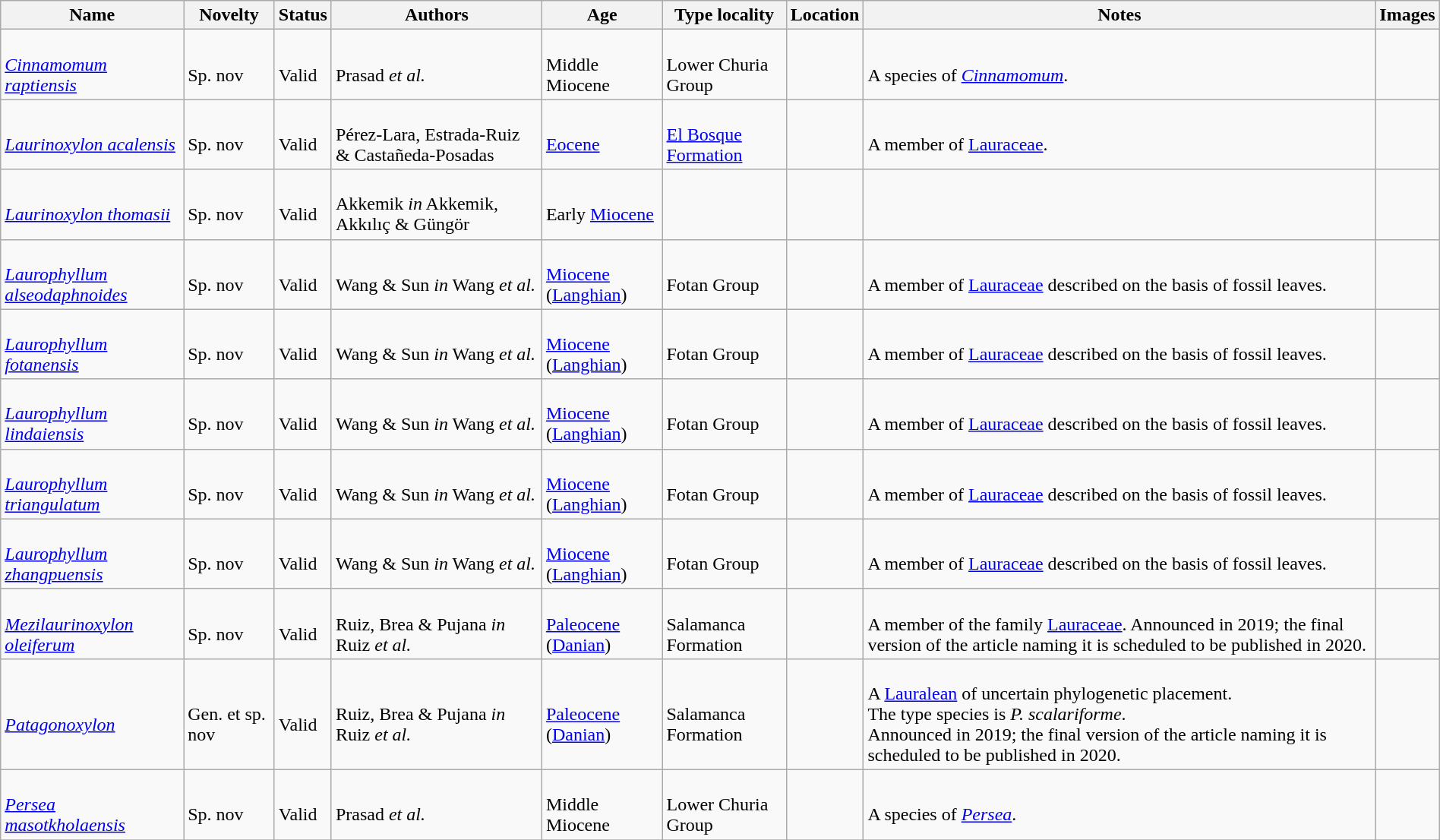<table class="wikitable sortable" align="center" width="100%">
<tr>
<th>Name</th>
<th>Novelty</th>
<th>Status</th>
<th>Authors</th>
<th>Age</th>
<th>Type locality</th>
<th>Location</th>
<th>Notes</th>
<th>Images</th>
</tr>
<tr>
<td><br><em><a href='#'>Cinnamomum raptiensis</a></em></td>
<td><br>Sp. nov</td>
<td><br>Valid</td>
<td><br>Prasad <em>et al.</em></td>
<td><br>Middle Miocene</td>
<td><br>Lower Churia Group</td>
<td><br></td>
<td><br>A species of <em><a href='#'>Cinnamomum</a></em>.</td>
<td></td>
</tr>
<tr>
<td><br><em><a href='#'>Laurinoxylon acalensis</a></em></td>
<td><br>Sp. nov</td>
<td><br>Valid</td>
<td><br>Pérez-Lara, Estrada-Ruiz & Castañeda-Posadas</td>
<td><br><a href='#'>Eocene</a></td>
<td><br><a href='#'>El Bosque Formation</a></td>
<td><br></td>
<td><br>A member of <a href='#'>Lauraceae</a>.</td>
<td></td>
</tr>
<tr>
<td><br><em><a href='#'>Laurinoxylon thomasii</a></em></td>
<td><br>Sp. nov</td>
<td><br>Valid</td>
<td><br>Akkemik <em>in</em> Akkemik, Akkılıç & Güngör</td>
<td><br>Early <a href='#'>Miocene</a></td>
<td></td>
<td><br></td>
<td></td>
<td></td>
</tr>
<tr>
<td><br><em><a href='#'>Laurophyllum alseodaphnoides</a></em></td>
<td><br>Sp. nov</td>
<td><br>Valid</td>
<td><br>Wang & Sun <em>in</em> Wang <em>et al.</em></td>
<td><br><a href='#'>Miocene</a> (<a href='#'>Langhian</a>)</td>
<td><br>Fotan Group</td>
<td><br></td>
<td><br>A member of <a href='#'>Lauraceae</a> described on the basis of fossil leaves.</td>
<td></td>
</tr>
<tr>
<td><br><em><a href='#'>Laurophyllum fotanensis</a></em></td>
<td><br>Sp. nov</td>
<td><br>Valid</td>
<td><br>Wang & Sun <em>in</em> Wang <em>et al.</em></td>
<td><br><a href='#'>Miocene</a> (<a href='#'>Langhian</a>)</td>
<td><br>Fotan Group</td>
<td><br></td>
<td><br>A member of <a href='#'>Lauraceae</a> described on the basis of fossil leaves.</td>
<td></td>
</tr>
<tr>
<td><br><em><a href='#'>Laurophyllum lindaiensis</a></em></td>
<td><br>Sp. nov</td>
<td><br>Valid</td>
<td><br>Wang & Sun <em>in</em> Wang <em>et al.</em></td>
<td><br><a href='#'>Miocene</a> (<a href='#'>Langhian</a>)</td>
<td><br>Fotan Group</td>
<td><br></td>
<td><br>A member of <a href='#'>Lauraceae</a> described on the basis of fossil leaves.</td>
<td></td>
</tr>
<tr>
<td><br><em><a href='#'>Laurophyllum triangulatum</a></em></td>
<td><br>Sp. nov</td>
<td><br>Valid</td>
<td><br>Wang & Sun <em>in</em> Wang <em>et al.</em></td>
<td><br><a href='#'>Miocene</a> (<a href='#'>Langhian</a>)</td>
<td><br>Fotan Group</td>
<td><br></td>
<td><br>A member of <a href='#'>Lauraceae</a> described on the basis of fossil leaves.</td>
<td></td>
</tr>
<tr>
<td><br><em><a href='#'>Laurophyllum zhangpuensis</a></em></td>
<td><br>Sp. nov</td>
<td><br>Valid</td>
<td><br>Wang & Sun <em>in</em> Wang <em>et al.</em></td>
<td><br><a href='#'>Miocene</a> (<a href='#'>Langhian</a>)</td>
<td><br>Fotan Group</td>
<td><br></td>
<td><br>A member of <a href='#'>Lauraceae</a> described on the basis of fossil leaves.</td>
<td></td>
</tr>
<tr>
<td><br><em><a href='#'>Mezilaurinoxylon oleiferum</a></em></td>
<td><br>Sp. nov</td>
<td><br>Valid</td>
<td><br>Ruiz, Brea & Pujana <em>in</em> Ruiz <em>et al.</em></td>
<td><br><a href='#'>Paleocene</a> (<a href='#'>Danian</a>)</td>
<td><br>Salamanca Formation</td>
<td><br></td>
<td><br>A member of the family <a href='#'>Lauraceae</a>. Announced in 2019; the final version of the article naming it is scheduled to be published in 2020.</td>
<td></td>
</tr>
<tr>
<td><br><em><a href='#'>Patagonoxylon</a></em></td>
<td><br>Gen. et sp. nov</td>
<td><br>Valid</td>
<td><br>Ruiz, Brea & Pujana <em>in</em> Ruiz <em>et al.</em></td>
<td><br><a href='#'>Paleocene</a> (<a href='#'>Danian</a>)</td>
<td><br>Salamanca Formation</td>
<td><br></td>
<td><br>A <a href='#'>Lauralean</a> of uncertain phylogenetic placement.<br> The type species is <em>P. scalariforme</em>.<br> Announced in 2019; the final version of the article naming it is scheduled to be published in 2020.</td>
<td></td>
</tr>
<tr>
<td><br><em><a href='#'>Persea masotkholaensis</a></em></td>
<td><br>Sp. nov</td>
<td><br>Valid</td>
<td><br>Prasad <em>et al.</em></td>
<td><br>Middle Miocene</td>
<td><br>Lower Churia Group</td>
<td><br></td>
<td><br>A species of <em><a href='#'>Persea</a></em>.</td>
<td></td>
</tr>
<tr>
</tr>
</table>
